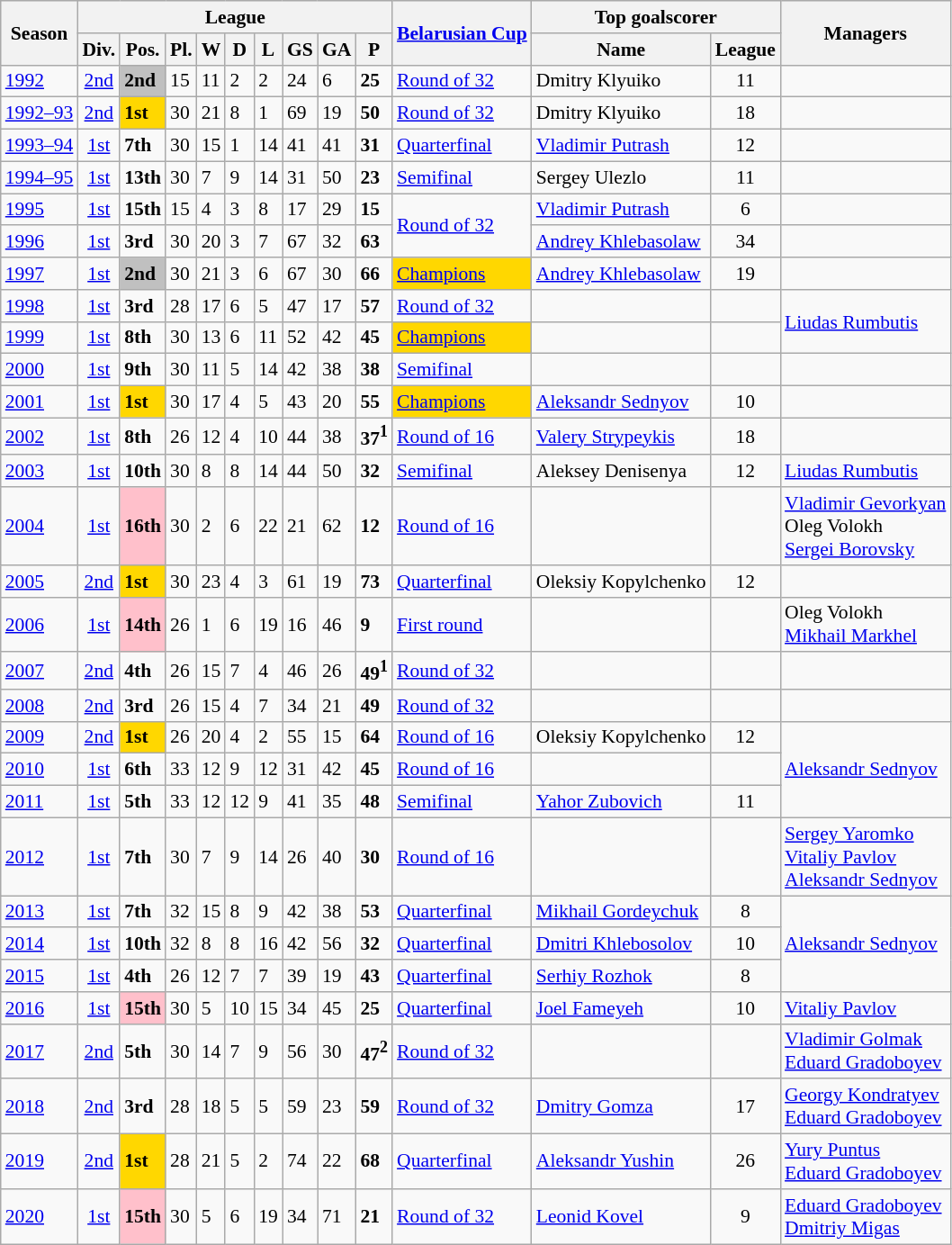<table class="wikitable mw-collapsible mw-collapsed" align=center cellspacing="0" cellpadding="3" style="border:1px solid #AAAAAA;font-size:90%">
<tr style="background:#efefef;">
<th rowspan="2">Season</th>
<th colspan="9">League</th>
<th rowspan="2"><a href='#'>Belarusian Cup</a></th>
<th colspan="2">Top goalscorer</th>
<th rowspan="2">Managers</th>
</tr>
<tr>
<th>Div.</th>
<th>Pos.</th>
<th>Pl.</th>
<th>W</th>
<th>D</th>
<th>L</th>
<th>GS</th>
<th>GA</th>
<th>P</th>
<th>Name</th>
<th>League</th>
</tr>
<tr>
<td><a href='#'>1992</a></td>
<td align=center><a href='#'>2nd</a></td>
<td style="background:silver"><strong>2nd</strong></td>
<td>15</td>
<td>11</td>
<td>2</td>
<td>2</td>
<td>24</td>
<td>6</td>
<td><strong>25</strong></td>
<td><a href='#'>Round of 32</a></td>
<td>Dmitry Klyuiko</td>
<td align=center>11</td>
<td></td>
</tr>
<tr>
<td><a href='#'>1992–93</a></td>
<td align=center><a href='#'>2nd</a></td>
<td style="background:gold"><strong>1st</strong></td>
<td>30</td>
<td>21</td>
<td>8</td>
<td>1</td>
<td>69</td>
<td>19</td>
<td><strong>50</strong></td>
<td><a href='#'>Round of 32</a></td>
<td>Dmitry Klyuiko</td>
<td align=center>18</td>
<td></td>
</tr>
<tr>
<td><a href='#'>1993–94</a></td>
<td align=center><a href='#'>1st</a></td>
<td><strong>7th</strong></td>
<td>30</td>
<td>15</td>
<td>1</td>
<td>14</td>
<td>41</td>
<td>41</td>
<td><strong>31</strong></td>
<td><a href='#'>Quarterfinal</a></td>
<td><a href='#'>Vladimir Putrash</a></td>
<td align=center>12</td>
<td></td>
</tr>
<tr>
<td><a href='#'>1994–95</a></td>
<td align=center><a href='#'>1st</a></td>
<td><strong>13th</strong></td>
<td>30</td>
<td>7</td>
<td>9</td>
<td>14</td>
<td>31</td>
<td>50</td>
<td><strong>23</strong></td>
<td><a href='#'>Semifinal</a></td>
<td>Sergey Ulezlo</td>
<td align=center>11</td>
<td></td>
</tr>
<tr>
<td><a href='#'>1995</a></td>
<td align=center><a href='#'>1st</a></td>
<td><strong>15th</strong></td>
<td>15</td>
<td>4</td>
<td>3</td>
<td>8</td>
<td>17</td>
<td>29</td>
<td><strong>15</strong></td>
<td rowspan="2"><a href='#'>Round of 32</a></td>
<td><a href='#'>Vladimir Putrash</a></td>
<td align=center>6</td>
<td></td>
</tr>
<tr>
<td><a href='#'>1996</a></td>
<td align=center><a href='#'>1st</a></td>
<td><strong>3rd</strong></td>
<td>30</td>
<td>20</td>
<td>3</td>
<td>7</td>
<td>67</td>
<td>32</td>
<td><strong>63</strong></td>
<td><a href='#'>Andrey Khlebasolaw</a></td>
<td align=center>34</td>
<td></td>
</tr>
<tr>
<td><a href='#'>1997</a></td>
<td align=center><a href='#'>1st</a></td>
<td style="background:silver"><strong>2nd</strong></td>
<td>30</td>
<td>21</td>
<td>3</td>
<td>6</td>
<td>67</td>
<td>30</td>
<td><strong>66</strong></td>
<td style="background:gold"><a href='#'>Champions</a></td>
<td><a href='#'>Andrey Khlebasolaw</a></td>
<td align=center>19</td>
<td></td>
</tr>
<tr>
<td><a href='#'>1998</a></td>
<td align=center><a href='#'>1st</a></td>
<td><strong>3rd</strong></td>
<td>28</td>
<td>17</td>
<td>6</td>
<td>5</td>
<td>47</td>
<td>17</td>
<td><strong>57</strong></td>
<td><a href='#'>Round of 32</a></td>
<td></td>
<td align=center></td>
<td rowspan="2"><a href='#'>Liudas Rumbutis</a></td>
</tr>
<tr>
<td><a href='#'>1999</a></td>
<td align=center><a href='#'>1st</a></td>
<td><strong>8th</strong></td>
<td>30</td>
<td>13</td>
<td>6</td>
<td>11</td>
<td>52</td>
<td>42</td>
<td><strong>45</strong></td>
<td style="background:gold"><a href='#'>Champions</a></td>
<td></td>
<td align=center></td>
</tr>
<tr>
<td><a href='#'>2000</a></td>
<td align=center><a href='#'>1st</a></td>
<td><strong>9th</strong></td>
<td>30</td>
<td>11</td>
<td>5</td>
<td>14</td>
<td>42</td>
<td>38</td>
<td><strong>38</strong></td>
<td><a href='#'>Semifinal</a></td>
<td></td>
<td align=center></td>
<td></td>
</tr>
<tr>
<td><a href='#'>2001</a></td>
<td align=center><a href='#'>1st</a></td>
<td style="background:gold"><strong>1st</strong></td>
<td>30</td>
<td>17</td>
<td>4</td>
<td>5</td>
<td>43</td>
<td>20</td>
<td><strong>55</strong></td>
<td style="background:gold"><a href='#'>Champions</a></td>
<td><a href='#'>Aleksandr Sednyov</a></td>
<td align=center>10</td>
<td></td>
</tr>
<tr>
<td><a href='#'>2002</a></td>
<td align=center><a href='#'>1st</a></td>
<td><strong>8th</strong></td>
<td>26</td>
<td>12</td>
<td>4</td>
<td>10</td>
<td>44</td>
<td>38</td>
<td><strong>37<sup>1</sup></strong></td>
<td><a href='#'>Round of 16</a></td>
<td><a href='#'>Valery Strypeykis</a></td>
<td align=center>18</td>
<td></td>
</tr>
<tr>
<td><a href='#'>2003</a></td>
<td align=center><a href='#'>1st</a></td>
<td><strong>10th</strong></td>
<td>30</td>
<td>8</td>
<td>8</td>
<td>14</td>
<td>44</td>
<td>50</td>
<td><strong>32</strong></td>
<td><a href='#'>Semifinal</a></td>
<td>Aleksey Denisenya</td>
<td align=center>12</td>
<td><a href='#'>Liudas Rumbutis</a></td>
</tr>
<tr>
<td><a href='#'>2004</a></td>
<td align=center><a href='#'>1st</a></td>
<td style="background:pink"><strong> 16th</strong></td>
<td>30</td>
<td>2</td>
<td>6</td>
<td>22</td>
<td>21</td>
<td>62</td>
<td><strong>12</strong></td>
<td><a href='#'>Round of 16</a></td>
<td></td>
<td align=center></td>
<td><a href='#'>Vladimir Gevorkyan</a> <br> Oleg Volokh  <br> <a href='#'>Sergei Borovsky</a></td>
</tr>
<tr>
<td><a href='#'>2005</a></td>
<td align=center><a href='#'>2nd</a></td>
<td style="background:gold"><strong>1st</strong></td>
<td>30</td>
<td>23</td>
<td>4</td>
<td>3</td>
<td>61</td>
<td>19</td>
<td><strong>73</strong></td>
<td><a href='#'>Quarterfinal</a></td>
<td>Oleksiy Kopylchenko</td>
<td align=center>12</td>
<td></td>
</tr>
<tr>
<td><a href='#'>2006</a></td>
<td align=center><a href='#'>1st</a></td>
<td style="background:pink"><strong> 14th</strong></td>
<td>26</td>
<td>1</td>
<td>6</td>
<td>19</td>
<td>16</td>
<td>46</td>
<td><strong>9</strong></td>
<td><a href='#'>First round</a></td>
<td></td>
<td align=center></td>
<td>Oleg Volokh <br> <a href='#'>Mikhail Markhel</a></td>
</tr>
<tr>
<td><a href='#'>2007</a></td>
<td align=center><a href='#'>2nd</a></td>
<td><strong>4th</strong></td>
<td>26</td>
<td>15</td>
<td>7</td>
<td>4</td>
<td>46</td>
<td>26</td>
<td><strong>49<sup>1</sup></strong></td>
<td><a href='#'>Round of 32</a></td>
<td></td>
<td align=center></td>
<td></td>
</tr>
<tr>
<td><a href='#'>2008</a></td>
<td align=center><a href='#'>2nd</a></td>
<td><strong>3rd</strong></td>
<td>26</td>
<td>15</td>
<td>4</td>
<td>7</td>
<td>34</td>
<td>21</td>
<td><strong>49</strong></td>
<td><a href='#'>Round of 32</a></td>
<td></td>
<td align=center></td>
<td></td>
</tr>
<tr>
<td><a href='#'>2009</a></td>
<td align=center><a href='#'>2nd</a></td>
<td style="background:gold"><strong>1st</strong></td>
<td>26</td>
<td>20</td>
<td>4</td>
<td>2</td>
<td>55</td>
<td>15</td>
<td><strong>64</strong></td>
<td><a href='#'>Round of 16</a></td>
<td>Oleksiy Kopylchenko</td>
<td align=center>12</td>
<td rowspan="3"><a href='#'>Aleksandr Sednyov</a></td>
</tr>
<tr>
<td><a href='#'>2010</a></td>
<td align=center><a href='#'>1st</a></td>
<td><strong>6th</strong></td>
<td>33</td>
<td>12</td>
<td>9</td>
<td>12</td>
<td>31</td>
<td>42</td>
<td><strong>45</strong></td>
<td><a href='#'>Round of 16</a></td>
<td></td>
<td align=center></td>
</tr>
<tr>
<td><a href='#'>2011</a></td>
<td align=center><a href='#'>1st</a></td>
<td><strong>5th</strong></td>
<td>33</td>
<td>12</td>
<td>12</td>
<td>9</td>
<td>41</td>
<td>35</td>
<td><strong>48</strong></td>
<td><a href='#'>Semifinal</a></td>
<td><a href='#'>Yahor Zubovich</a></td>
<td align=center>11</td>
</tr>
<tr>
<td><a href='#'>2012</a></td>
<td align=center><a href='#'>1st</a></td>
<td><strong>7th</strong></td>
<td>30</td>
<td>7</td>
<td>9</td>
<td>14</td>
<td>26</td>
<td>40</td>
<td><strong>30</strong></td>
<td><a href='#'>Round of 16</a></td>
<td></td>
<td align=center></td>
<td><a href='#'>Sergey Yaromko</a> <br> <a href='#'>Vitaliy Pavlov</a>  <br> <a href='#'>Aleksandr Sednyov</a></td>
</tr>
<tr>
<td><a href='#'>2013</a></td>
<td align=center><a href='#'>1st</a></td>
<td><strong>7th</strong></td>
<td>32</td>
<td>15</td>
<td>8</td>
<td>9</td>
<td>42</td>
<td>38</td>
<td><strong>53</strong></td>
<td><a href='#'>Quarterfinal</a></td>
<td><a href='#'>Mikhail Gordeychuk</a></td>
<td align=center>8</td>
<td rowspan="3"><a href='#'>Aleksandr Sednyov</a></td>
</tr>
<tr>
<td><a href='#'>2014</a></td>
<td align=center><a href='#'>1st</a></td>
<td><strong>10th</strong></td>
<td>32</td>
<td>8</td>
<td>8</td>
<td>16</td>
<td>42</td>
<td>56</td>
<td><strong>32</strong></td>
<td><a href='#'>Quarterfinal</a></td>
<td><a href='#'>Dmitri Khlebosolov</a></td>
<td align=center>10</td>
</tr>
<tr>
<td><a href='#'>2015</a></td>
<td align=center><a href='#'>1st</a></td>
<td><strong>4th</strong></td>
<td>26</td>
<td>12</td>
<td>7</td>
<td>7</td>
<td>39</td>
<td>19</td>
<td><strong>43</strong></td>
<td><a href='#'>Quarterfinal</a></td>
<td><a href='#'>Serhiy Rozhok</a></td>
<td align=center>8</td>
</tr>
<tr>
<td><a href='#'>2016</a></td>
<td align=center><a href='#'>1st</a></td>
<td style="background:pink"><strong> 15th</strong></td>
<td>30</td>
<td>5</td>
<td>10</td>
<td>15</td>
<td>34</td>
<td>45</td>
<td><strong>25</strong></td>
<td><a href='#'>Quarterfinal</a></td>
<td><a href='#'>Joel Fameyeh</a></td>
<td align=center>10</td>
<td><a href='#'>Vitaliy Pavlov</a></td>
</tr>
<tr>
<td><a href='#'>2017</a></td>
<td align=center><a href='#'>2nd</a></td>
<td><strong>5th</strong></td>
<td>30</td>
<td>14</td>
<td>7</td>
<td>9</td>
<td>56</td>
<td>30</td>
<td><strong>47<sup>2</sup></strong></td>
<td><a href='#'>Round of 32</a></td>
<td></td>
<td align=center></td>
<td><a href='#'>Vladimir Golmak</a> <br> <a href='#'>Eduard Gradoboyev</a> </td>
</tr>
<tr>
<td><a href='#'>2018</a></td>
<td align=center><a href='#'>2nd</a></td>
<td><strong>3rd</strong></td>
<td>28</td>
<td>18</td>
<td>5</td>
<td>5</td>
<td>59</td>
<td>23</td>
<td><strong>59</strong></td>
<td><a href='#'>Round of 32</a></td>
<td><a href='#'>Dmitry Gomza</a></td>
<td align=center>17</td>
<td><a href='#'>Georgy Kondratyev</a> <br> <a href='#'>Eduard Gradoboyev</a></td>
</tr>
<tr>
<td><a href='#'>2019</a></td>
<td align=center><a href='#'>2nd</a></td>
<td style="background:gold"><strong>1st</strong></td>
<td>28</td>
<td>21</td>
<td>5</td>
<td>2</td>
<td>74</td>
<td>22</td>
<td><strong>68</strong></td>
<td><a href='#'>Quarterfinal</a></td>
<td><a href='#'>Aleksandr Yushin</a></td>
<td align=center>26</td>
<td><a href='#'>Yury Puntus</a> <br> <a href='#'>Eduard Gradoboyev</a></td>
</tr>
<tr>
<td><a href='#'>2020</a></td>
<td align=center><a href='#'>1st</a></td>
<td style="background:pink"><strong> 15th</strong></td>
<td>30</td>
<td>5</td>
<td>6</td>
<td>19</td>
<td>34</td>
<td>71</td>
<td><strong>21</strong></td>
<td><a href='#'>Round of 32</a></td>
<td><a href='#'>Leonid Kovel</a></td>
<td align=center>9</td>
<td><a href='#'>Eduard Gradoboyev</a> <br> <a href='#'>Dmitriy Migas</a> </td>
</tr>
</table>
